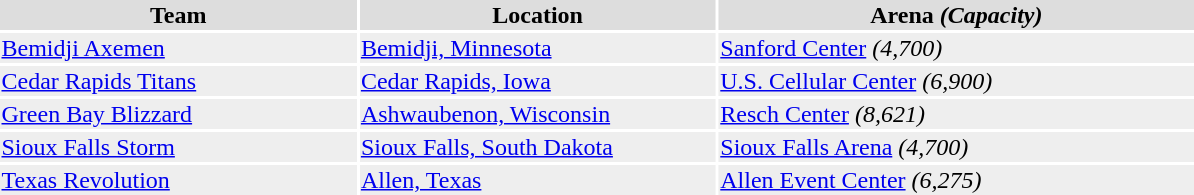<table width=800>
<tr bgcolor="#dddddd">
<th width=30%><strong>Team</strong></th>
<th width=30%><strong>Location</strong></th>
<th width=40%><strong>Arena</strong> <em>(Capacity)</em></th>
</tr>
<tr bgcolor="#eeeeee">
<td><a href='#'>Bemidji Axemen</a></td>
<td><a href='#'>Bemidji, Minnesota</a></td>
<td><a href='#'>Sanford Center</a> <em>(4,700)</em></td>
</tr>
<tr bgcolor="#eeeeee">
<td><a href='#'>Cedar Rapids Titans</a></td>
<td><a href='#'>Cedar Rapids, Iowa</a></td>
<td><a href='#'>U.S. Cellular Center</a> <em>(6,900)</em></td>
</tr>
<tr bgcolor="#eeeeee">
<td><a href='#'>Green Bay Blizzard</a></td>
<td><a href='#'>Ashwaubenon, Wisconsin</a></td>
<td><a href='#'>Resch Center</a> <em>(8,621)</em></td>
</tr>
<tr bgcolor="#eeeeee">
<td><a href='#'>Sioux Falls Storm</a></td>
<td><a href='#'>Sioux Falls, South Dakota</a></td>
<td><a href='#'>Sioux Falls Arena</a> <em>(4,700)</em></td>
</tr>
<tr bgcolor="#eeeeee">
<td><a href='#'>Texas Revolution</a></td>
<td><a href='#'>Allen, Texas</a></td>
<td><a href='#'>Allen Event Center</a> <em>(6,275)</em></td>
</tr>
</table>
